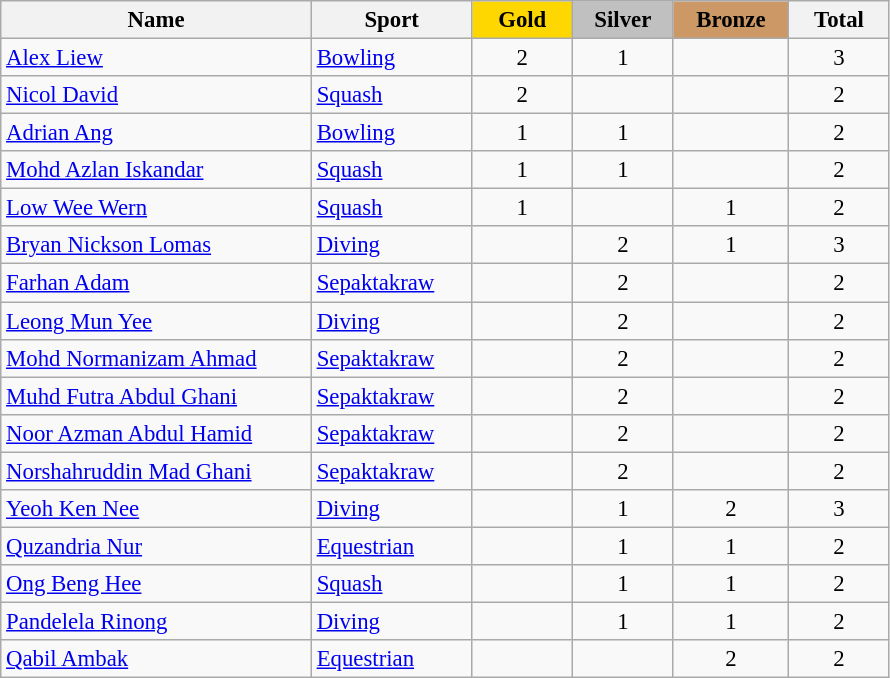<table class="wikitable sortable" style="text-align:center; font-size:95%">
<tr>
<th width=200>Name</th>
<th width=100>Sport</th>
<td bgcolor=gold width=60><strong>Gold</strong></td>
<td bgcolor=silver width=60><strong>Silver</strong></td>
<td bgcolor=#cc9966 width=70><strong>Bronze</strong></td>
<th width=60>Total</th>
</tr>
<tr>
<td align=left><a href='#'>Alex Liew</a></td>
<td align=left><a href='#'>Bowling</a></td>
<td>2</td>
<td>1</td>
<td></td>
<td>3</td>
</tr>
<tr>
<td align=left><a href='#'>Nicol David</a></td>
<td align=left><a href='#'>Squash</a></td>
<td>2</td>
<td></td>
<td></td>
<td>2</td>
</tr>
<tr>
<td align=left><a href='#'>Adrian Ang</a></td>
<td align=left><a href='#'>Bowling</a></td>
<td>1</td>
<td>1</td>
<td></td>
<td>2</td>
</tr>
<tr>
<td align=left><a href='#'>Mohd Azlan Iskandar</a></td>
<td align=left><a href='#'>Squash</a></td>
<td>1</td>
<td>1</td>
<td></td>
<td>2</td>
</tr>
<tr>
<td align=left><a href='#'>Low Wee Wern</a></td>
<td align=left><a href='#'>Squash</a></td>
<td>1</td>
<td></td>
<td>1</td>
<td>2</td>
</tr>
<tr>
<td align=left><a href='#'>Bryan Nickson Lomas</a></td>
<td align=left><a href='#'>Diving</a></td>
<td></td>
<td>2</td>
<td>1</td>
<td>3</td>
</tr>
<tr>
<td align=left><a href='#'>Farhan Adam</a></td>
<td align=left><a href='#'>Sepaktakraw</a></td>
<td></td>
<td>2</td>
<td></td>
<td>2</td>
</tr>
<tr>
<td align=left><a href='#'>Leong Mun Yee</a></td>
<td align=left><a href='#'>Diving</a></td>
<td></td>
<td>2</td>
<td></td>
<td>2</td>
</tr>
<tr>
<td align=left><a href='#'>Mohd Normanizam Ahmad</a></td>
<td align=left><a href='#'>Sepaktakraw</a></td>
<td></td>
<td>2</td>
<td></td>
<td>2</td>
</tr>
<tr>
<td align=left><a href='#'>Muhd Futra Abdul Ghani</a></td>
<td align=left><a href='#'>Sepaktakraw</a></td>
<td></td>
<td>2</td>
<td></td>
<td>2</td>
</tr>
<tr>
<td align=left><a href='#'>Noor Azman Abdul Hamid</a></td>
<td align=left><a href='#'>Sepaktakraw</a></td>
<td></td>
<td>2</td>
<td></td>
<td>2</td>
</tr>
<tr>
<td align=left><a href='#'>Norshahruddin Mad Ghani</a></td>
<td align=left><a href='#'>Sepaktakraw</a></td>
<td></td>
<td>2</td>
<td></td>
<td>2</td>
</tr>
<tr>
<td align=left><a href='#'>Yeoh Ken Nee</a></td>
<td align=left><a href='#'>Diving</a></td>
<td></td>
<td>1</td>
<td>2</td>
<td>3</td>
</tr>
<tr>
<td align=left><a href='#'>Quzandria Nur</a></td>
<td align=left><a href='#'>Equestrian</a></td>
<td></td>
<td>1</td>
<td>1</td>
<td>2</td>
</tr>
<tr>
<td align=left><a href='#'>Ong Beng Hee</a></td>
<td align=left><a href='#'>Squash</a></td>
<td></td>
<td>1</td>
<td>1</td>
<td>2</td>
</tr>
<tr>
<td align=left><a href='#'>Pandelela Rinong</a></td>
<td align=left><a href='#'>Diving</a></td>
<td></td>
<td>1</td>
<td>1</td>
<td>2</td>
</tr>
<tr>
<td align=left><a href='#'>Qabil Ambak</a></td>
<td align=left><a href='#'>Equestrian</a></td>
<td></td>
<td></td>
<td>2</td>
<td>2</td>
</tr>
</table>
